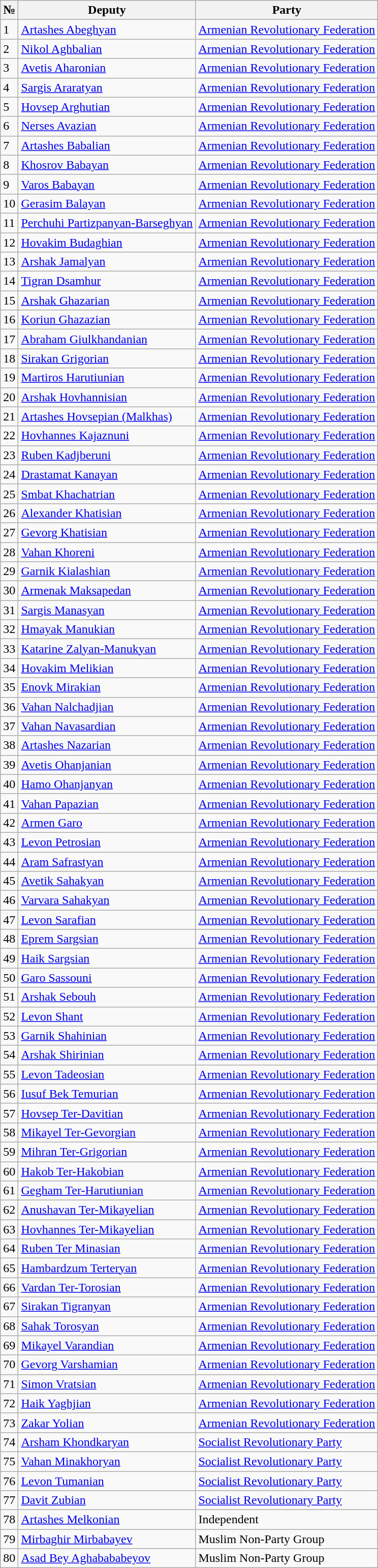<table class="wikitable sortable">
<tr>
<th>№</th>
<th>Deputy</th>
<th>Party</th>
</tr>
<tr>
<td>1</td>
<td><a href='#'>Artashes Abeghyan</a></td>
<td><a href='#'>Armenian Revolutionary Federation</a></td>
</tr>
<tr>
<td>2</td>
<td><a href='#'>Nikol Aghbalian</a></td>
<td><a href='#'>Armenian Revolutionary Federation</a></td>
</tr>
<tr>
<td>3</td>
<td><a href='#'>Avetis Aharonian</a></td>
<td><a href='#'>Armenian Revolutionary Federation</a></td>
</tr>
<tr>
<td>4</td>
<td><a href='#'>Sargis Araratyan</a></td>
<td><a href='#'>Armenian Revolutionary Federation</a></td>
</tr>
<tr>
<td>5</td>
<td><a href='#'>Hovsep Arghutian</a></td>
<td><a href='#'>Armenian Revolutionary Federation</a></td>
</tr>
<tr>
<td>6</td>
<td><a href='#'>Nerses Avazian</a></td>
<td><a href='#'>Armenian Revolutionary Federation</a></td>
</tr>
<tr>
<td>7</td>
<td><a href='#'>Artashes Babalian</a></td>
<td><a href='#'>Armenian Revolutionary Federation</a></td>
</tr>
<tr>
<td>8</td>
<td><a href='#'>Khosrov Babayan</a></td>
<td><a href='#'>Armenian Revolutionary Federation</a></td>
</tr>
<tr>
<td>9</td>
<td><a href='#'>Varos Babayan</a></td>
<td><a href='#'>Armenian Revolutionary Federation</a></td>
</tr>
<tr>
<td>10</td>
<td><a href='#'>Gerasim Balayan</a></td>
<td><a href='#'>Armenian Revolutionary Federation</a></td>
</tr>
<tr>
<td>11</td>
<td><a href='#'>Perchuhi Partizpanyan-Barseghyan</a></td>
<td><a href='#'>Armenian Revolutionary Federation</a></td>
</tr>
<tr>
<td>12</td>
<td><a href='#'>Hovakim Budaghian</a></td>
<td><a href='#'>Armenian Revolutionary Federation</a></td>
</tr>
<tr>
<td>13</td>
<td><a href='#'>Arshak Jamalyan</a></td>
<td><a href='#'>Armenian Revolutionary Federation</a></td>
</tr>
<tr>
<td>14</td>
<td><a href='#'>Tigran Dsamhur</a></td>
<td><a href='#'>Armenian Revolutionary Federation</a></td>
</tr>
<tr>
<td>15</td>
<td><a href='#'>Arshak Ghazarian</a></td>
<td><a href='#'>Armenian Revolutionary Federation</a></td>
</tr>
<tr>
<td>16</td>
<td><a href='#'>Koriun Ghazazian</a></td>
<td><a href='#'>Armenian Revolutionary Federation</a></td>
</tr>
<tr>
<td>17</td>
<td><a href='#'>Abraham Giulkhandanian</a></td>
<td><a href='#'>Armenian Revolutionary Federation</a></td>
</tr>
<tr>
<td>18</td>
<td><a href='#'>Sirakan Grigorian</a></td>
<td><a href='#'>Armenian Revolutionary Federation</a></td>
</tr>
<tr>
<td>19</td>
<td><a href='#'>Martiros Harutiunian</a></td>
<td><a href='#'>Armenian Revolutionary Federation</a></td>
</tr>
<tr>
<td>20</td>
<td><a href='#'>Arshak Hovhannisian</a></td>
<td><a href='#'>Armenian Revolutionary Federation</a></td>
</tr>
<tr>
<td>21</td>
<td><a href='#'>Artashes Hovsepian (Malkhas)</a></td>
<td><a href='#'>Armenian Revolutionary Federation</a></td>
</tr>
<tr>
<td>22</td>
<td><a href='#'>Hovhannes Kajaznuni</a></td>
<td><a href='#'>Armenian Revolutionary Federation</a></td>
</tr>
<tr>
<td>23</td>
<td><a href='#'>Ruben Kadjberuni</a></td>
<td><a href='#'>Armenian Revolutionary Federation</a></td>
</tr>
<tr>
<td>24</td>
<td><a href='#'>Drastamat Kanayan</a></td>
<td><a href='#'>Armenian Revolutionary Federation</a></td>
</tr>
<tr>
<td>25</td>
<td><a href='#'>Smbat Khachatrian</a></td>
<td><a href='#'>Armenian Revolutionary Federation</a></td>
</tr>
<tr>
<td>26</td>
<td><a href='#'>Alexander Khatisian</a></td>
<td><a href='#'>Armenian Revolutionary Federation</a></td>
</tr>
<tr>
<td>27</td>
<td><a href='#'>Gevorg Khatisian</a></td>
<td><a href='#'>Armenian Revolutionary Federation</a></td>
</tr>
<tr>
<td>28</td>
<td><a href='#'>Vahan Khoreni</a></td>
<td><a href='#'>Armenian Revolutionary Federation</a></td>
</tr>
<tr>
<td>29</td>
<td><a href='#'>Garnik Kialashian</a></td>
<td><a href='#'>Armenian Revolutionary Federation</a></td>
</tr>
<tr>
<td>30</td>
<td><a href='#'>Armenak Maksapedan</a></td>
<td><a href='#'>Armenian Revolutionary Federation</a></td>
</tr>
<tr>
<td>31</td>
<td><a href='#'>Sargis Manasyan</a></td>
<td><a href='#'>Armenian Revolutionary Federation</a></td>
</tr>
<tr>
<td>32</td>
<td><a href='#'>Hmayak Manukian</a></td>
<td><a href='#'>Armenian Revolutionary Federation</a></td>
</tr>
<tr>
<td>33</td>
<td><a href='#'>Katarine Zalyan-Manukyan</a></td>
<td><a href='#'>Armenian Revolutionary Federation</a></td>
</tr>
<tr>
<td>34</td>
<td><a href='#'>Hovakim Melikian</a></td>
<td><a href='#'>Armenian Revolutionary Federation</a></td>
</tr>
<tr>
<td>35</td>
<td><a href='#'>Enovk Mirakian</a></td>
<td><a href='#'>Armenian Revolutionary Federation</a></td>
</tr>
<tr>
<td>36</td>
<td><a href='#'>Vahan Nalchadjian</a></td>
<td><a href='#'>Armenian Revolutionary Federation</a></td>
</tr>
<tr>
<td>37</td>
<td><a href='#'>Vahan Navasardian</a></td>
<td><a href='#'>Armenian Revolutionary Federation</a></td>
</tr>
<tr>
<td>38</td>
<td><a href='#'>Artashes Nazarian</a></td>
<td><a href='#'>Armenian Revolutionary Federation</a></td>
</tr>
<tr>
<td>39</td>
<td><a href='#'>Avetis Ohanjanian</a></td>
<td><a href='#'>Armenian Revolutionary Federation</a></td>
</tr>
<tr>
<td>40</td>
<td><a href='#'>Hamo Ohanjanyan</a></td>
<td><a href='#'>Armenian Revolutionary Federation</a></td>
</tr>
<tr>
<td>41</td>
<td><a href='#'>Vahan Papazian</a></td>
<td><a href='#'>Armenian Revolutionary Federation</a></td>
</tr>
<tr>
<td>42</td>
<td><a href='#'>Armen Garo</a></td>
<td><a href='#'>Armenian Revolutionary Federation</a></td>
</tr>
<tr>
<td>43</td>
<td><a href='#'>Levon Petrosian</a></td>
<td><a href='#'>Armenian Revolutionary Federation</a></td>
</tr>
<tr>
<td>44</td>
<td><a href='#'>Aram Safrastyan</a></td>
<td><a href='#'>Armenian Revolutionary Federation</a></td>
</tr>
<tr>
<td>45</td>
<td><a href='#'>Avetik Sahakyan</a></td>
<td><a href='#'>Armenian Revolutionary Federation</a></td>
</tr>
<tr>
<td>46</td>
<td><a href='#'>Varvara Sahakyan</a></td>
<td><a href='#'>Armenian Revolutionary Federation</a></td>
</tr>
<tr>
<td>47</td>
<td><a href='#'>Levon Sarafian</a></td>
<td><a href='#'>Armenian Revolutionary Federation</a></td>
</tr>
<tr>
<td>48</td>
<td><a href='#'>Eprem Sargsian</a></td>
<td><a href='#'>Armenian Revolutionary Federation</a></td>
</tr>
<tr>
<td>49</td>
<td><a href='#'>Haik Sargsian</a></td>
<td><a href='#'>Armenian Revolutionary Federation</a></td>
</tr>
<tr>
<td>50</td>
<td><a href='#'>Garo Sassouni</a></td>
<td><a href='#'>Armenian Revolutionary Federation</a></td>
</tr>
<tr>
<td>51</td>
<td><a href='#'>Arshak Sebouh</a></td>
<td><a href='#'>Armenian Revolutionary Federation</a></td>
</tr>
<tr>
<td>52</td>
<td><a href='#'>Levon Shant</a></td>
<td><a href='#'>Armenian Revolutionary Federation</a></td>
</tr>
<tr>
<td>53</td>
<td><a href='#'>Garnik Shahinian</a></td>
<td><a href='#'>Armenian Revolutionary Federation</a></td>
</tr>
<tr>
<td>54</td>
<td><a href='#'>Arshak Shirinian</a></td>
<td><a href='#'>Armenian Revolutionary Federation</a></td>
</tr>
<tr>
<td>55</td>
<td><a href='#'>Levon Tadeosian</a></td>
<td><a href='#'>Armenian Revolutionary Federation</a></td>
</tr>
<tr>
<td>56</td>
<td><a href='#'>Iusuf Bek Temurian</a></td>
<td><a href='#'>Armenian Revolutionary Federation</a></td>
</tr>
<tr>
<td>57</td>
<td><a href='#'>Hovsep Ter-Davitian</a></td>
<td><a href='#'>Armenian Revolutionary Federation</a></td>
</tr>
<tr>
<td>58</td>
<td><a href='#'>Mikayel Ter-Gevorgian</a></td>
<td><a href='#'>Armenian Revolutionary Federation</a></td>
</tr>
<tr>
<td>59</td>
<td><a href='#'>Mihran Ter-Grigorian</a></td>
<td><a href='#'>Armenian Revolutionary Federation</a></td>
</tr>
<tr>
<td>60</td>
<td><a href='#'>Hakob Ter-Hakobian</a></td>
<td><a href='#'>Armenian Revolutionary Federation</a></td>
</tr>
<tr>
<td>61</td>
<td><a href='#'>Gegham Ter-Harutiunian</a></td>
<td><a href='#'>Armenian Revolutionary Federation</a></td>
</tr>
<tr>
<td>62</td>
<td><a href='#'>Anushavan Ter-Mikayelian</a></td>
<td><a href='#'>Armenian Revolutionary Federation</a></td>
</tr>
<tr>
<td>63</td>
<td><a href='#'>Hovhannes Ter-Mikayelian</a></td>
<td><a href='#'>Armenian Revolutionary Federation</a></td>
</tr>
<tr>
<td>64</td>
<td><a href='#'>Ruben Ter Minasian</a></td>
<td><a href='#'>Armenian Revolutionary Federation</a></td>
</tr>
<tr>
<td>65</td>
<td><a href='#'>Hambardzum Terteryan</a></td>
<td><a href='#'>Armenian Revolutionary Federation</a></td>
</tr>
<tr>
<td>66</td>
<td><a href='#'>Vardan Ter-Torosian</a></td>
<td><a href='#'>Armenian Revolutionary Federation</a></td>
</tr>
<tr>
<td>67</td>
<td><a href='#'>Sirakan Tigranyan</a></td>
<td><a href='#'>Armenian Revolutionary Federation</a></td>
</tr>
<tr>
<td>68</td>
<td><a href='#'>Sahak Torosyan</a></td>
<td><a href='#'>Armenian Revolutionary Federation</a></td>
</tr>
<tr>
<td>69</td>
<td><a href='#'>Mikayel Varandian</a></td>
<td><a href='#'>Armenian Revolutionary Federation</a></td>
</tr>
<tr>
<td>70</td>
<td><a href='#'>Gevorg Varshamian</a></td>
<td><a href='#'>Armenian Revolutionary Federation</a></td>
</tr>
<tr>
<td>71</td>
<td><a href='#'>Simon Vratsian</a></td>
<td><a href='#'>Armenian Revolutionary Federation</a></td>
</tr>
<tr>
<td>72</td>
<td><a href='#'>Haik Yaghjian</a></td>
<td><a href='#'>Armenian Revolutionary Federation</a></td>
</tr>
<tr>
<td>73</td>
<td><a href='#'>Zakar Yolian</a></td>
<td><a href='#'>Armenian Revolutionary Federation</a></td>
</tr>
<tr>
<td>74</td>
<td><a href='#'>Arsham Khondkaryan</a></td>
<td><a href='#'>Socialist Revolutionary Party</a></td>
</tr>
<tr>
<td>75</td>
<td><a href='#'>Vahan Minakhoryan</a></td>
<td><a href='#'>Socialist Revolutionary Party</a></td>
</tr>
<tr>
<td>76</td>
<td><a href='#'>Levon Tumanian</a></td>
<td><a href='#'>Socialist Revolutionary Party</a></td>
</tr>
<tr>
<td>77</td>
<td><a href='#'>Davit Zubian</a></td>
<td><a href='#'>Socialist Revolutionary Party</a></td>
</tr>
<tr>
<td>78</td>
<td><a href='#'>Artashes Melkonian</a></td>
<td>Independent</td>
</tr>
<tr>
<td>79</td>
<td><a href='#'>Mirbaghir Mirbabayev</a></td>
<td>Muslim Non-Party Group</td>
</tr>
<tr>
<td>80</td>
<td><a href='#'>Asad Bey Aghabababeyov</a></td>
<td>Muslim Non-Party Group</td>
</tr>
</table>
